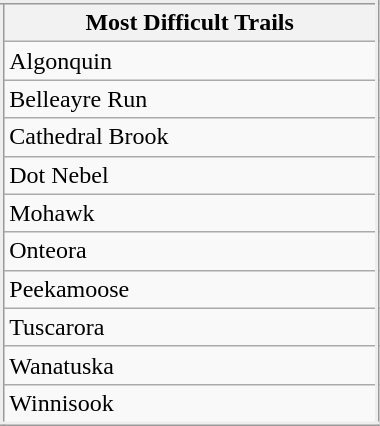<table class="wikitable" style="margin:10px; float:left; border: inset; border-collapse:collapse;" border="2" width="20%">
<tr>
<th>Most Difficult Trails </th>
</tr>
<tr>
<td>Algonquin</td>
</tr>
<tr>
<td>Belleayre Run</td>
</tr>
<tr>
<td>Cathedral Brook</td>
</tr>
<tr>
<td>Dot Nebel</td>
</tr>
<tr>
<td>Mohawk</td>
</tr>
<tr>
<td>Onteora</td>
</tr>
<tr>
<td>Peekamoose</td>
</tr>
<tr>
<td>Tuscarora</td>
</tr>
<tr>
<td>Wanatuska</td>
</tr>
<tr>
<td>Winnisook</td>
</tr>
</table>
